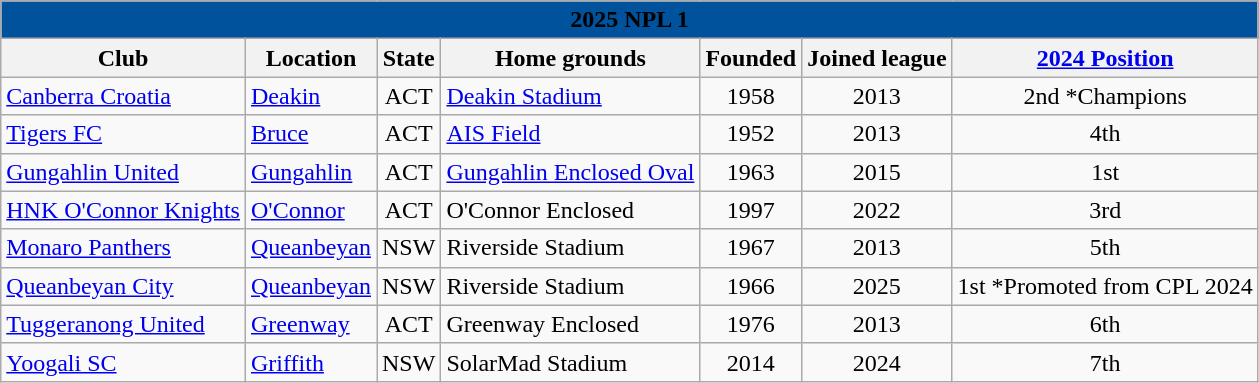<table class="wikitable sortable">
<tr>
<th style="background:#00529c;" colspan="7"><span>2025 NPL 1</span></th>
</tr>
<tr>
<th>Club</th>
<th>Location</th>
<th>State</th>
<th>Home grounds</th>
<th>Founded</th>
<th>Joined league</th>
<th><a href='#'>2024 Position</a></th>
</tr>
<tr>
<td><a href='#'>Canberra Croatia</a></td>
<td><a href='#'>Deakin</a></td>
<td align=center>ACT</td>
<td><a href='#'>Deakin Stadium</a></td>
<td align=center>1958</td>
<td align=center>2013</td>
<td align=center>2nd *Champions</td>
</tr>
<tr>
<td><a href='#'>Tigers FC</a></td>
<td><a href='#'>Bruce</a></td>
<td align=center>ACT</td>
<td><a href='#'>AIS Field</a></td>
<td align=center>1952</td>
<td align=center>2013</td>
<td align=center>4th</td>
</tr>
<tr>
<td><a href='#'>Gungahlin United</a></td>
<td><a href='#'>Gungahlin</a></td>
<td align=center>ACT</td>
<td><a href='#'>Gungahlin Enclosed Oval</a></td>
<td align=center>1963</td>
<td align=center>2015</td>
<td align=center>1st</td>
</tr>
<tr>
<td><a href='#'>HNK O'Connor Knights</a></td>
<td><a href='#'>O'Connor</a></td>
<td align=center>ACT</td>
<td>O'Connor Enclosed</td>
<td align=center>1997</td>
<td align=center>2022</td>
<td align=center>3rd</td>
</tr>
<tr>
<td><a href='#'>Monaro Panthers</a></td>
<td><a href='#'>Queanbeyan</a></td>
<td align=center>NSW</td>
<td>Riverside Stadium</td>
<td align=center>1967</td>
<td align=center>2013</td>
<td align=center>5th</td>
</tr>
<tr>
<td><a href='#'>Queanbeyan City</a></td>
<td><a href='#'>Queanbeyan</a></td>
<td align=center>NSW</td>
<td>Riverside Stadium</td>
<td align=center>1966</td>
<td align=center>2025</td>
<td align=center>1st *Promoted from CPL 2024</td>
</tr>
<tr>
<td><a href='#'>Tuggeranong United</a></td>
<td><a href='#'>Greenway</a></td>
<td align=center>ACT</td>
<td>Greenway Enclosed</td>
<td align=center>1976</td>
<td align=center>2013</td>
<td align=center>6th</td>
</tr>
<tr>
<td><a href='#'>Yoogali SC</a></td>
<td><a href='#'>Griffith</a></td>
<td align=center>NSW</td>
<td>SolarMad Stadium</td>
<td align=center>2014</td>
<td align=center>2024</td>
<td align=center>7th</td>
</tr>
</table>
